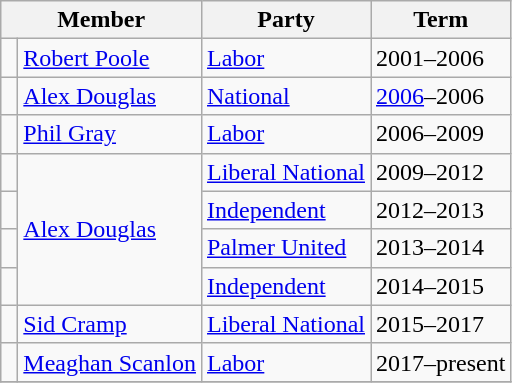<table class="wikitable">
<tr>
<th colspan="2">Member</th>
<th>Party</th>
<th>Term</th>
</tr>
<tr>
<td> </td>
<td><a href='#'>Robert Poole</a></td>
<td><a href='#'>Labor</a></td>
<td>2001–2006</td>
</tr>
<tr>
<td> </td>
<td><a href='#'>Alex Douglas</a></td>
<td><a href='#'>National</a></td>
<td><a href='#'>2006</a>–2006</td>
</tr>
<tr>
<td> </td>
<td><a href='#'>Phil Gray</a></td>
<td><a href='#'>Labor</a></td>
<td>2006–2009</td>
</tr>
<tr>
<td> </td>
<td rowspan="4"><a href='#'>Alex Douglas</a></td>
<td><a href='#'>Liberal National</a></td>
<td>2009–2012</td>
</tr>
<tr>
<td></td>
<td><a href='#'>Independent</a></td>
<td>2012–2013</td>
</tr>
<tr>
<td></td>
<td><a href='#'>Palmer United</a></td>
<td>2013–2014</td>
</tr>
<tr>
<td></td>
<td><a href='#'>Independent</a></td>
<td>2014–2015</td>
</tr>
<tr>
<td> </td>
<td><a href='#'>Sid Cramp</a></td>
<td><a href='#'>Liberal National</a></td>
<td>2015–2017</td>
</tr>
<tr>
<td> </td>
<td><a href='#'>Meaghan Scanlon</a></td>
<td><a href='#'>Labor</a></td>
<td>2017–present</td>
</tr>
<tr>
</tr>
</table>
